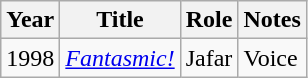<table class = "wikitable sortable">
<tr>
<th>Year</th>
<th>Title</th>
<th>Role</th>
<th>Notes</th>
</tr>
<tr>
<td>1998</td>
<td><em><a href='#'>Fantasmic!</a></em></td>
<td>Jafar</td>
<td>Voice</td>
</tr>
</table>
